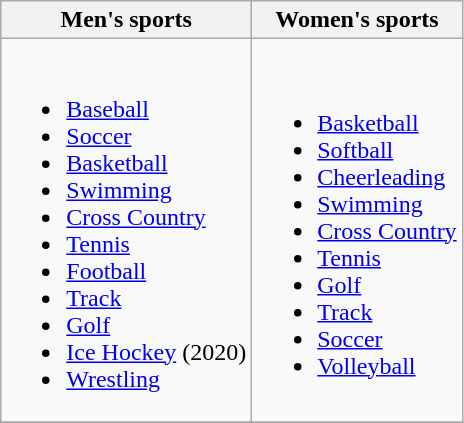<table class="wikitable">
<tr>
<th>Men's sports</th>
<th>Women's sports</th>
</tr>
<tr>
<td><br><ul><li><a href='#'>Baseball</a></li><li><a href='#'>Soccer</a></li><li><a href='#'>Basketball</a></li><li><a href='#'>Swimming</a></li><li><a href='#'>Cross Country</a></li><li><a href='#'>Tennis</a></li><li><a href='#'>Football</a></li><li><a href='#'>Track</a></li><li><a href='#'>Golf</a></li><li><a href='#'>Ice Hockey</a> (2020)</li><li><a href='#'>Wrestling</a></li></ul></td>
<td><br><ul><li><a href='#'>Basketball</a></li><li><a href='#'>Softball</a></li><li><a href='#'>Cheerleading</a></li><li><a href='#'>Swimming</a></li><li><a href='#'>Cross Country</a></li><li><a href='#'>Tennis</a></li><li><a href='#'>Golf</a></li><li><a href='#'>Track</a></li><li><a href='#'>Soccer</a></li><li><a href='#'>Volleyball</a></li></ul></td>
</tr>
<tr>
</tr>
</table>
